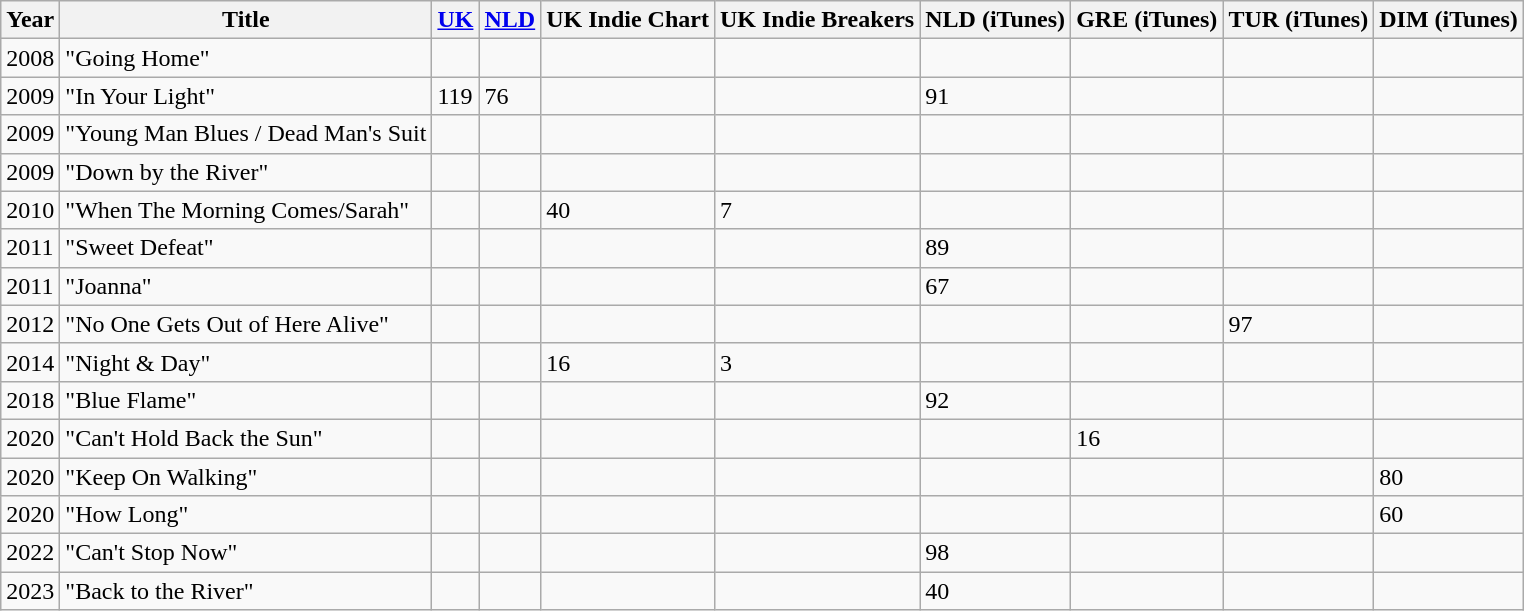<table class="wikitable">
<tr>
<th>Year</th>
<th>Title</th>
<th><a href='#'>UK</a></th>
<th><a href='#'>NLD</a></th>
<th>UK Indie Chart</th>
<th>UK Indie Breakers</th>
<th>NLD (iTunes)</th>
<th>GRE (iTunes)</th>
<th>TUR (iTunes)</th>
<th>DIM (iTunes)</th>
</tr>
<tr>
<td>2008</td>
<td>"Going Home"</td>
<td></td>
<td></td>
<td></td>
<td></td>
<td></td>
<td></td>
<td></td>
<td></td>
</tr>
<tr>
<td>2009</td>
<td>"In Your Light"</td>
<td>119</td>
<td>76</td>
<td></td>
<td></td>
<td>91</td>
<td></td>
<td></td>
<td></td>
</tr>
<tr>
<td>2009</td>
<td>"Young Man Blues / Dead Man's Suit</td>
<td></td>
<td></td>
<td></td>
<td></td>
<td></td>
<td></td>
<td></td>
<td></td>
</tr>
<tr>
<td>2009</td>
<td>"Down by the River"</td>
<td></td>
<td></td>
<td></td>
<td></td>
<td></td>
<td></td>
<td></td>
<td></td>
</tr>
<tr>
<td>2010</td>
<td>"When The Morning Comes/Sarah"</td>
<td></td>
<td></td>
<td>40</td>
<td>7</td>
<td></td>
<td></td>
<td></td>
<td></td>
</tr>
<tr>
<td>2011</td>
<td>"Sweet Defeat"</td>
<td></td>
<td></td>
<td></td>
<td></td>
<td>89</td>
<td></td>
<td></td>
<td></td>
</tr>
<tr>
<td>2011</td>
<td>"Joanna"</td>
<td></td>
<td></td>
<td></td>
<td></td>
<td>67</td>
<td></td>
<td></td>
<td></td>
</tr>
<tr>
<td>2012</td>
<td>"No One Gets Out of Here Alive"</td>
<td></td>
<td></td>
<td></td>
<td></td>
<td></td>
<td></td>
<td>97</td>
<td></td>
</tr>
<tr>
<td>2014</td>
<td>"Night & Day"</td>
<td></td>
<td></td>
<td>16</td>
<td>3</td>
<td></td>
<td></td>
<td></td>
<td></td>
</tr>
<tr>
<td>2018</td>
<td>"Blue Flame"</td>
<td></td>
<td></td>
<td></td>
<td></td>
<td>92</td>
<td></td>
<td></td>
<td></td>
</tr>
<tr>
<td>2020</td>
<td>"Can't Hold Back the Sun"</td>
<td></td>
<td></td>
<td></td>
<td></td>
<td></td>
<td>16</td>
<td></td>
<td></td>
</tr>
<tr>
<td>2020</td>
<td>"Keep On Walking"</td>
<td></td>
<td></td>
<td></td>
<td></td>
<td></td>
<td></td>
<td></td>
<td>80</td>
</tr>
<tr>
<td>2020</td>
<td>"How Long"</td>
<td></td>
<td></td>
<td></td>
<td></td>
<td></td>
<td></td>
<td></td>
<td>60</td>
</tr>
<tr>
<td>2022</td>
<td>"Can't Stop Now"</td>
<td></td>
<td></td>
<td></td>
<td></td>
<td>98</td>
<td></td>
<td></td>
<td></td>
</tr>
<tr>
<td>2023</td>
<td>"Back to the River"</td>
<td></td>
<td></td>
<td></td>
<td></td>
<td>40</td>
<td></td>
<td></td>
<td></td>
</tr>
</table>
